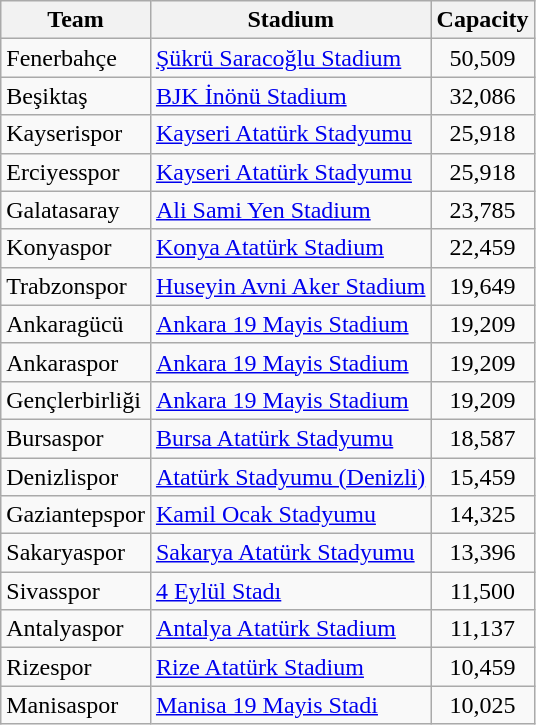<table class="wikitable sortable">
<tr>
<th>Team</th>
<th>Stadium</th>
<th>Capacity</th>
</tr>
<tr>
<td>Fenerbahçe</td>
<td><a href='#'>Şükrü Saracoğlu Stadium</a></td>
<td align="center">50,509</td>
</tr>
<tr>
<td>Beşiktaş</td>
<td><a href='#'>BJK İnönü Stadium</a></td>
<td align="center">32,086</td>
</tr>
<tr>
<td>Kayserispor</td>
<td><a href='#'>Kayseri Atatürk Stadyumu</a></td>
<td align="center">25,918</td>
</tr>
<tr>
<td>Erciyesspor</td>
<td><a href='#'>Kayseri Atatürk Stadyumu</a></td>
<td align="center">25,918</td>
</tr>
<tr>
<td>Galatasaray</td>
<td><a href='#'>Ali Sami Yen Stadium</a></td>
<td align="center">23,785</td>
</tr>
<tr>
<td>Konyaspor</td>
<td><a href='#'>Konya Atatürk Stadium</a></td>
<td align="center">22,459</td>
</tr>
<tr>
<td>Trabzonspor</td>
<td><a href='#'>Huseyin Avni Aker Stadium</a></td>
<td align="center">19,649</td>
</tr>
<tr>
<td>Ankaragücü</td>
<td><a href='#'>Ankara 19 Mayis Stadium</a></td>
<td align="center">19,209</td>
</tr>
<tr>
<td>Ankaraspor</td>
<td><a href='#'>Ankara 19 Mayis Stadium</a></td>
<td align="center">19,209</td>
</tr>
<tr>
<td>Gençlerbirliği</td>
<td><a href='#'>Ankara 19 Mayis Stadium</a></td>
<td align="center">19,209</td>
</tr>
<tr>
<td>Bursaspor</td>
<td><a href='#'>Bursa Atatürk Stadyumu</a></td>
<td align="center">18,587</td>
</tr>
<tr>
<td>Denizlispor</td>
<td><a href='#'>Atatürk Stadyumu (Denizli)</a></td>
<td align="center">15,459</td>
</tr>
<tr>
<td>Gaziantepspor</td>
<td><a href='#'>Kamil Ocak Stadyumu</a></td>
<td align="center">14,325</td>
</tr>
<tr>
<td>Sakaryaspor</td>
<td><a href='#'>Sakarya Atatürk Stadyumu</a></td>
<td align="center">13,396</td>
</tr>
<tr>
<td>Sivasspor</td>
<td><a href='#'>4 Eylül Stadı</a></td>
<td align="center">11,500</td>
</tr>
<tr>
<td>Antalyaspor</td>
<td><a href='#'>Antalya Atatürk Stadium</a></td>
<td align="center">11,137</td>
</tr>
<tr>
<td>Rizespor</td>
<td><a href='#'>Rize Atatürk Stadium</a></td>
<td align="center">10,459</td>
</tr>
<tr>
<td>Manisaspor</td>
<td><a href='#'>Manisa 19 Mayis Stadi</a></td>
<td align="center">10,025</td>
</tr>
</table>
